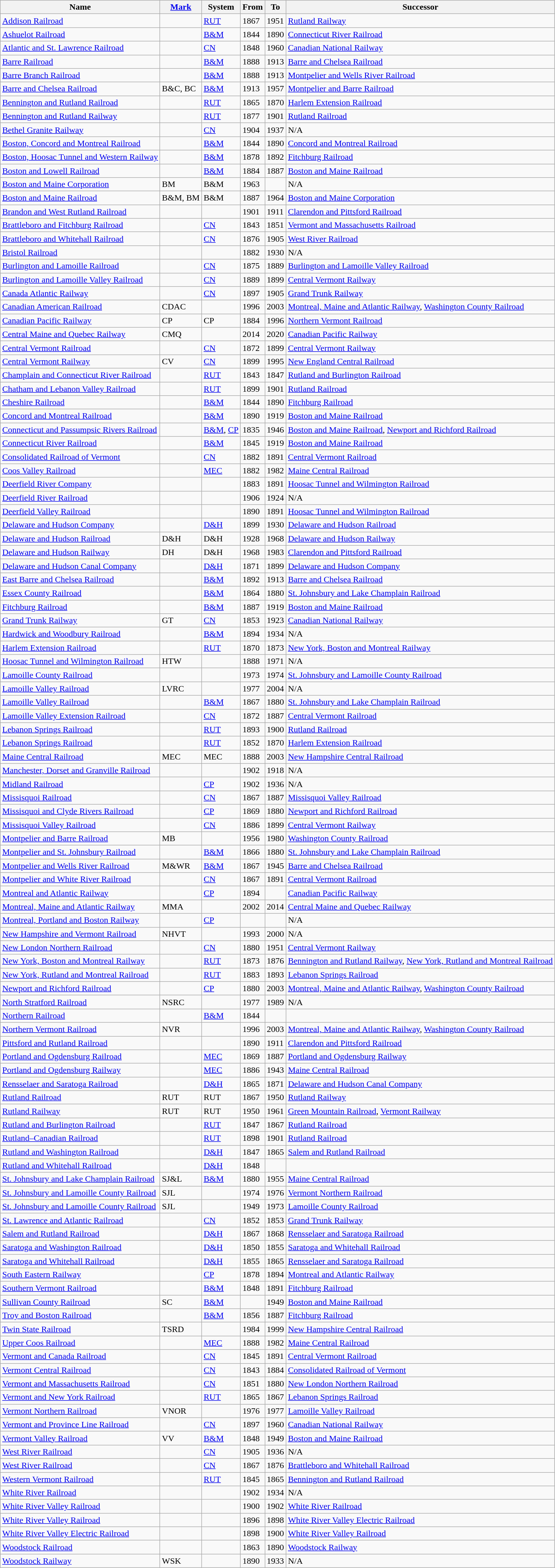<table class="wikitable sortable">
<tr>
<th>Name</th>
<th><a href='#'>Mark</a></th>
<th>System</th>
<th>From</th>
<th>To</th>
<th>Successor</th>
</tr>
<tr>
<td><a href='#'>Addison Railroad</a></td>
<td></td>
<td><a href='#'>RUT</a></td>
<td>1867</td>
<td>1951</td>
<td><a href='#'>Rutland Railway</a></td>
</tr>
<tr>
<td><a href='#'>Ashuelot Railroad</a></td>
<td></td>
<td><a href='#'>B&M</a></td>
<td>1844</td>
<td>1890</td>
<td><a href='#'>Connecticut River Railroad</a></td>
</tr>
<tr>
<td><a href='#'>Atlantic and St. Lawrence Railroad</a></td>
<td></td>
<td><a href='#'>CN</a></td>
<td>1848</td>
<td>1960</td>
<td><a href='#'>Canadian National Railway</a></td>
</tr>
<tr>
<td><a href='#'>Barre Railroad</a></td>
<td></td>
<td><a href='#'>B&M</a></td>
<td>1888</td>
<td>1913</td>
<td><a href='#'>Barre and Chelsea Railroad</a></td>
</tr>
<tr>
<td><a href='#'>Barre Branch Railroad</a></td>
<td></td>
<td><a href='#'>B&M</a></td>
<td>1888</td>
<td>1913</td>
<td><a href='#'>Montpelier and Wells River Railroad</a></td>
</tr>
<tr>
<td><a href='#'>Barre and Chelsea Railroad</a></td>
<td>B&C, BC</td>
<td><a href='#'>B&M</a></td>
<td>1913</td>
<td>1957</td>
<td><a href='#'>Montpelier and Barre Railroad</a></td>
</tr>
<tr>
<td><a href='#'>Bennington and Rutland Railroad</a></td>
<td></td>
<td><a href='#'>RUT</a></td>
<td>1865</td>
<td>1870</td>
<td><a href='#'>Harlem Extension Railroad</a></td>
</tr>
<tr>
<td><a href='#'>Bennington and Rutland Railway</a></td>
<td></td>
<td><a href='#'>RUT</a></td>
<td>1877</td>
<td>1901</td>
<td><a href='#'>Rutland Railroad</a></td>
</tr>
<tr>
<td><a href='#'>Bethel Granite Railway</a></td>
<td></td>
<td><a href='#'>CN</a></td>
<td>1904</td>
<td>1937</td>
<td>N/A</td>
</tr>
<tr>
<td><a href='#'>Boston, Concord and Montreal Railroad</a></td>
<td></td>
<td><a href='#'>B&M</a></td>
<td>1844</td>
<td>1890</td>
<td><a href='#'>Concord and Montreal Railroad</a></td>
</tr>
<tr>
<td><a href='#'>Boston, Hoosac Tunnel and Western Railway</a></td>
<td></td>
<td><a href='#'>B&M</a></td>
<td>1878</td>
<td>1892</td>
<td><a href='#'>Fitchburg Railroad</a></td>
</tr>
<tr>
<td><a href='#'>Boston and Lowell Railroad</a></td>
<td></td>
<td><a href='#'>B&M</a></td>
<td>1884</td>
<td>1887</td>
<td><a href='#'>Boston and Maine Railroad</a></td>
</tr>
<tr>
<td><a href='#'>Boston and Maine Corporation</a></td>
<td>BM</td>
<td>B&M</td>
<td>1963</td>
<td></td>
<td>N/A</td>
</tr>
<tr>
<td><a href='#'>Boston and Maine Railroad</a></td>
<td>B&M, BM</td>
<td>B&M</td>
<td>1887</td>
<td>1964</td>
<td><a href='#'>Boston and Maine Corporation</a></td>
</tr>
<tr>
<td><a href='#'>Brandon and West Rutland Railroad</a></td>
<td></td>
<td></td>
<td>1901</td>
<td>1911</td>
<td><a href='#'>Clarendon and Pittsford Railroad</a></td>
</tr>
<tr>
<td><a href='#'>Brattleboro and Fitchburg Railroad</a></td>
<td></td>
<td><a href='#'>CN</a></td>
<td>1843</td>
<td>1851</td>
<td><a href='#'>Vermont and Massachusetts Railroad</a></td>
</tr>
<tr>
<td><a href='#'>Brattleboro and Whitehall Railroad</a></td>
<td></td>
<td><a href='#'>CN</a></td>
<td>1876</td>
<td>1905</td>
<td><a href='#'>West River Railroad</a></td>
</tr>
<tr>
<td><a href='#'>Bristol Railroad</a></td>
<td></td>
<td></td>
<td>1882</td>
<td>1930</td>
<td>N/A</td>
</tr>
<tr>
<td><a href='#'>Burlington and Lamoille Railroad</a></td>
<td></td>
<td><a href='#'>CN</a></td>
<td>1875</td>
<td>1889</td>
<td><a href='#'>Burlington and Lamoille Valley Railroad</a></td>
</tr>
<tr>
<td><a href='#'>Burlington and Lamoille Valley Railroad</a></td>
<td></td>
<td><a href='#'>CN</a></td>
<td>1889</td>
<td>1899</td>
<td><a href='#'>Central Vermont Railway</a></td>
</tr>
<tr>
<td><a href='#'>Canada Atlantic Railway</a></td>
<td></td>
<td><a href='#'>CN</a></td>
<td>1897</td>
<td>1905</td>
<td><a href='#'>Grand Trunk Railway</a></td>
</tr>
<tr>
<td><a href='#'>Canadian American Railroad</a></td>
<td>CDAC</td>
<td></td>
<td>1996</td>
<td>2003</td>
<td><a href='#'>Montreal, Maine and Atlantic Railway</a>, <a href='#'>Washington County Railroad</a></td>
</tr>
<tr>
<td><a href='#'>Canadian Pacific Railway</a></td>
<td>CP</td>
<td>CP</td>
<td>1884</td>
<td>1996</td>
<td><a href='#'>Northern Vermont Railroad</a></td>
</tr>
<tr>
<td><a href='#'>Central Maine and Quebec Railway</a></td>
<td>CMQ</td>
<td></td>
<td>2014</td>
<td>2020</td>
<td><a href='#'>Canadian Pacific Railway</a></td>
</tr>
<tr>
<td><a href='#'>Central Vermont Railroad</a></td>
<td></td>
<td><a href='#'>CN</a></td>
<td>1872</td>
<td>1899</td>
<td><a href='#'>Central Vermont Railway</a></td>
</tr>
<tr>
<td><a href='#'>Central Vermont Railway</a></td>
<td>CV</td>
<td><a href='#'>CN</a></td>
<td>1899</td>
<td>1995</td>
<td><a href='#'>New England Central Railroad</a></td>
</tr>
<tr>
<td><a href='#'>Champlain and Connecticut River Railroad</a></td>
<td></td>
<td><a href='#'>RUT</a></td>
<td>1843</td>
<td>1847</td>
<td><a href='#'>Rutland and Burlington Railroad</a></td>
</tr>
<tr>
<td><a href='#'>Chatham and Lebanon Valley Railroad</a></td>
<td></td>
<td><a href='#'>RUT</a></td>
<td>1899</td>
<td>1901</td>
<td><a href='#'>Rutland Railroad</a></td>
</tr>
<tr>
<td><a href='#'>Cheshire Railroad</a></td>
<td></td>
<td><a href='#'>B&M</a></td>
<td>1844</td>
<td>1890</td>
<td><a href='#'>Fitchburg Railroad</a></td>
</tr>
<tr>
<td><a href='#'>Concord and Montreal Railroad</a></td>
<td></td>
<td><a href='#'>B&M</a></td>
<td>1890</td>
<td>1919</td>
<td><a href='#'>Boston and Maine Railroad</a></td>
</tr>
<tr>
<td><a href='#'>Connecticut and Passumpsic Rivers Railroad</a></td>
<td></td>
<td><a href='#'>B&M</a>, <a href='#'>CP</a></td>
<td>1835</td>
<td>1946</td>
<td><a href='#'>Boston and Maine Railroad</a>, <a href='#'>Newport and Richford Railroad</a></td>
</tr>
<tr>
<td><a href='#'>Connecticut River Railroad</a></td>
<td></td>
<td><a href='#'>B&M</a></td>
<td>1845</td>
<td>1919</td>
<td><a href='#'>Boston and Maine Railroad</a></td>
</tr>
<tr>
<td><a href='#'>Consolidated Railroad of Vermont</a></td>
<td></td>
<td><a href='#'>CN</a></td>
<td>1882</td>
<td>1891</td>
<td><a href='#'>Central Vermont Railroad</a></td>
</tr>
<tr>
<td><a href='#'>Coos Valley Railroad</a></td>
<td></td>
<td><a href='#'>MEC</a></td>
<td>1882</td>
<td>1982</td>
<td><a href='#'>Maine Central Railroad</a></td>
</tr>
<tr>
<td><a href='#'>Deerfield River Company</a></td>
<td></td>
<td></td>
<td>1883</td>
<td>1891</td>
<td><a href='#'>Hoosac Tunnel and Wilmington Railroad</a></td>
</tr>
<tr>
<td><a href='#'>Deerfield River Railroad</a></td>
<td></td>
<td></td>
<td>1906</td>
<td>1924</td>
<td>N/A</td>
</tr>
<tr>
<td><a href='#'>Deerfield Valley Railroad</a></td>
<td></td>
<td></td>
<td>1890</td>
<td>1891</td>
<td><a href='#'>Hoosac Tunnel and Wilmington Railroad</a></td>
</tr>
<tr>
<td><a href='#'>Delaware and Hudson Company</a></td>
<td></td>
<td><a href='#'>D&H</a></td>
<td>1899</td>
<td>1930</td>
<td><a href='#'>Delaware and Hudson Railroad</a></td>
</tr>
<tr>
<td><a href='#'>Delaware and Hudson Railroad</a></td>
<td>D&H</td>
<td>D&H</td>
<td>1928</td>
<td>1968</td>
<td><a href='#'>Delaware and Hudson Railway</a></td>
</tr>
<tr>
<td><a href='#'>Delaware and Hudson Railway</a></td>
<td>DH</td>
<td>D&H</td>
<td>1968</td>
<td>1983</td>
<td><a href='#'>Clarendon and Pittsford Railroad</a></td>
</tr>
<tr>
<td><a href='#'>Delaware and Hudson Canal Company</a></td>
<td></td>
<td><a href='#'>D&H</a></td>
<td>1871</td>
<td>1899</td>
<td><a href='#'>Delaware and Hudson Company</a></td>
</tr>
<tr>
<td><a href='#'>East Barre and Chelsea Railroad</a></td>
<td></td>
<td><a href='#'>B&M</a></td>
<td>1892</td>
<td>1913</td>
<td><a href='#'>Barre and Chelsea Railroad</a></td>
</tr>
<tr>
<td><a href='#'>Essex County Railroad</a></td>
<td></td>
<td><a href='#'>B&M</a></td>
<td>1864</td>
<td>1880</td>
<td><a href='#'>St. Johnsbury and Lake Champlain Railroad</a></td>
</tr>
<tr>
<td><a href='#'>Fitchburg Railroad</a></td>
<td></td>
<td><a href='#'>B&M</a></td>
<td>1887</td>
<td>1919</td>
<td><a href='#'>Boston and Maine Railroad</a></td>
</tr>
<tr>
<td><a href='#'>Grand Trunk Railway</a></td>
<td>GT</td>
<td><a href='#'>CN</a></td>
<td>1853</td>
<td>1923</td>
<td><a href='#'>Canadian National Railway</a></td>
</tr>
<tr>
<td><a href='#'>Hardwick and Woodbury Railroad</a></td>
<td></td>
<td><a href='#'>B&M</a></td>
<td>1894</td>
<td>1934</td>
<td>N/A</td>
</tr>
<tr>
<td><a href='#'>Harlem Extension Railroad</a></td>
<td></td>
<td><a href='#'>RUT</a></td>
<td>1870</td>
<td>1873</td>
<td><a href='#'>New York, Boston and Montreal Railway</a></td>
</tr>
<tr>
<td><a href='#'>Hoosac Tunnel and Wilmington Railroad</a></td>
<td>HTW</td>
<td></td>
<td>1888</td>
<td>1971</td>
<td>N/A</td>
</tr>
<tr>
<td><a href='#'>Lamoille County Railroad</a></td>
<td></td>
<td></td>
<td>1973</td>
<td>1974</td>
<td><a href='#'>St. Johnsbury and Lamoille County Railroad</a></td>
</tr>
<tr>
<td><a href='#'>Lamoille Valley Railroad</a></td>
<td>LVRC</td>
<td></td>
<td>1977</td>
<td>2004</td>
<td>N/A</td>
</tr>
<tr>
<td><a href='#'>Lamoille Valley Railroad</a></td>
<td></td>
<td><a href='#'>B&M</a></td>
<td>1867</td>
<td>1880</td>
<td><a href='#'>St. Johnsbury and Lake Champlain Railroad</a></td>
</tr>
<tr>
<td><a href='#'>Lamoille Valley Extension Railroad</a></td>
<td></td>
<td><a href='#'>CN</a></td>
<td>1872</td>
<td>1887</td>
<td><a href='#'>Central Vermont Railroad</a></td>
</tr>
<tr>
<td><a href='#'>Lebanon Springs Railroad</a></td>
<td></td>
<td><a href='#'>RUT</a></td>
<td>1893</td>
<td>1900</td>
<td><a href='#'>Rutland Railroad</a></td>
</tr>
<tr>
<td><a href='#'>Lebanon Springs Railroad</a></td>
<td></td>
<td><a href='#'>RUT</a></td>
<td>1852</td>
<td>1870</td>
<td><a href='#'>Harlem Extension Railroad</a></td>
</tr>
<tr>
<td><a href='#'>Maine Central Railroad</a></td>
<td>MEC</td>
<td>MEC</td>
<td>1888</td>
<td>2003</td>
<td><a href='#'>New Hampshire Central Railroad</a></td>
</tr>
<tr>
<td><a href='#'>Manchester, Dorset and Granville Railroad</a></td>
<td></td>
<td></td>
<td>1902</td>
<td>1918</td>
<td>N/A</td>
</tr>
<tr>
<td><a href='#'>Midland Railroad</a></td>
<td></td>
<td><a href='#'>CP</a></td>
<td>1902</td>
<td>1936</td>
<td>N/A</td>
</tr>
<tr>
<td><a href='#'>Missisquoi Railroad</a></td>
<td></td>
<td><a href='#'>CN</a></td>
<td>1867</td>
<td>1887</td>
<td><a href='#'>Missisquoi Valley Railroad</a></td>
</tr>
<tr>
<td><a href='#'>Missisquoi and Clyde Rivers Railroad</a></td>
<td></td>
<td><a href='#'>CP</a></td>
<td>1869</td>
<td>1880</td>
<td><a href='#'>Newport and Richford Railroad</a></td>
</tr>
<tr>
<td><a href='#'>Missisquoi Valley Railroad</a></td>
<td></td>
<td><a href='#'>CN</a></td>
<td>1886</td>
<td>1899</td>
<td><a href='#'>Central Vermont Railway</a></td>
</tr>
<tr>
<td><a href='#'>Montpelier and Barre Railroad</a></td>
<td>MB</td>
<td></td>
<td>1956</td>
<td>1980</td>
<td><a href='#'>Washington County Railroad</a></td>
</tr>
<tr>
<td><a href='#'>Montpelier and St. Johnsbury Railroad</a></td>
<td></td>
<td><a href='#'>B&M</a></td>
<td>1866</td>
<td>1880</td>
<td><a href='#'>St. Johnsbury and Lake Champlain Railroad</a></td>
</tr>
<tr>
<td><a href='#'>Montpelier and Wells River Railroad</a></td>
<td>M&WR</td>
<td><a href='#'>B&M</a></td>
<td>1867</td>
<td>1945</td>
<td><a href='#'>Barre and Chelsea Railroad</a></td>
</tr>
<tr>
<td><a href='#'>Montpelier and White River Railroad</a></td>
<td></td>
<td><a href='#'>CN</a></td>
<td>1867</td>
<td>1891</td>
<td><a href='#'>Central Vermont Railroad</a></td>
</tr>
<tr>
<td><a href='#'>Montreal and Atlantic Railway</a></td>
<td></td>
<td><a href='#'>CP</a></td>
<td>1894</td>
<td></td>
<td><a href='#'>Canadian Pacific Railway</a></td>
</tr>
<tr>
<td><a href='#'>Montreal, Maine and Atlantic Railway</a></td>
<td>MMA</td>
<td></td>
<td>2002</td>
<td>2014</td>
<td><a href='#'>Central Maine and Quebec Railway</a></td>
</tr>
<tr>
<td><a href='#'>Montreal, Portland and Boston Railway</a></td>
<td></td>
<td><a href='#'>CP</a></td>
<td></td>
<td></td>
<td>N/A</td>
</tr>
<tr>
<td><a href='#'>New Hampshire and Vermont Railroad</a></td>
<td>NHVT</td>
<td></td>
<td>1993</td>
<td>2000</td>
<td>N/A</td>
</tr>
<tr>
<td><a href='#'>New London Northern Railroad</a></td>
<td></td>
<td><a href='#'>CN</a></td>
<td>1880</td>
<td>1951</td>
<td><a href='#'>Central Vermont Railway</a></td>
</tr>
<tr>
<td><a href='#'>New York, Boston and Montreal Railway</a></td>
<td></td>
<td><a href='#'>RUT</a></td>
<td>1873</td>
<td>1876</td>
<td><a href='#'>Bennington and Rutland Railway</a>, <a href='#'>New York, Rutland and Montreal Railroad</a></td>
</tr>
<tr>
<td><a href='#'>New York, Rutland and Montreal Railroad</a></td>
<td></td>
<td><a href='#'>RUT</a></td>
<td>1883</td>
<td>1893</td>
<td><a href='#'>Lebanon Springs Railroad</a></td>
</tr>
<tr>
<td><a href='#'>Newport and Richford Railroad</a></td>
<td></td>
<td><a href='#'>CP</a></td>
<td>1880</td>
<td>2003</td>
<td><a href='#'>Montreal, Maine and Atlantic Railway</a>, <a href='#'>Washington County Railroad</a></td>
</tr>
<tr>
<td><a href='#'>North Stratford Railroad</a></td>
<td>NSRC</td>
<td></td>
<td>1977</td>
<td>1989</td>
<td>N/A</td>
</tr>
<tr>
<td><a href='#'>Northern Railroad</a></td>
<td></td>
<td><a href='#'>B&M</a></td>
<td>1844</td>
<td></td>
<td></td>
</tr>
<tr>
<td><a href='#'>Northern Vermont Railroad</a></td>
<td>NVR</td>
<td></td>
<td>1996</td>
<td>2003</td>
<td><a href='#'>Montreal, Maine and Atlantic Railway</a>, <a href='#'>Washington County Railroad</a></td>
</tr>
<tr>
<td><a href='#'>Pittsford and Rutland Railroad</a></td>
<td></td>
<td></td>
<td>1890</td>
<td>1911</td>
<td><a href='#'>Clarendon and Pittsford Railroad</a></td>
</tr>
<tr>
<td><a href='#'>Portland and Ogdensburg Railroad</a></td>
<td></td>
<td><a href='#'>MEC</a></td>
<td>1869</td>
<td>1887</td>
<td><a href='#'>Portland and Ogdensburg Railway</a></td>
</tr>
<tr>
<td><a href='#'>Portland and Ogdensburg Railway</a></td>
<td></td>
<td><a href='#'>MEC</a></td>
<td>1886</td>
<td>1943</td>
<td><a href='#'>Maine Central Railroad</a></td>
</tr>
<tr>
<td><a href='#'>Rensselaer and Saratoga Railroad</a></td>
<td></td>
<td><a href='#'>D&H</a></td>
<td>1865</td>
<td>1871</td>
<td><a href='#'>Delaware and Hudson Canal Company</a></td>
</tr>
<tr>
<td><a href='#'>Rutland Railroad</a></td>
<td>RUT</td>
<td>RUT</td>
<td>1867</td>
<td>1950</td>
<td><a href='#'>Rutland Railway</a></td>
</tr>
<tr>
<td><a href='#'>Rutland Railway</a></td>
<td>RUT</td>
<td>RUT</td>
<td>1950</td>
<td>1961</td>
<td><a href='#'>Green Mountain Railroad</a>, <a href='#'>Vermont Railway</a></td>
</tr>
<tr>
<td><a href='#'>Rutland and Burlington Railroad</a></td>
<td></td>
<td><a href='#'>RUT</a></td>
<td>1847</td>
<td>1867</td>
<td><a href='#'>Rutland Railroad</a></td>
</tr>
<tr>
<td><a href='#'>Rutland–Canadian Railroad</a></td>
<td></td>
<td><a href='#'>RUT</a></td>
<td>1898</td>
<td>1901</td>
<td><a href='#'>Rutland Railroad</a></td>
</tr>
<tr>
<td><a href='#'>Rutland and Washington Railroad</a></td>
<td></td>
<td><a href='#'>D&H</a></td>
<td>1847</td>
<td>1865</td>
<td><a href='#'>Salem and Rutland Railroad</a></td>
</tr>
<tr>
<td><a href='#'>Rutland and Whitehall Railroad</a></td>
<td></td>
<td><a href='#'>D&H</a></td>
<td>1848</td>
<td></td>
<td></td>
</tr>
<tr>
<td><a href='#'>St. Johnsbury and Lake Champlain Railroad</a></td>
<td>SJ&L</td>
<td><a href='#'>B&M</a></td>
<td>1880</td>
<td>1955</td>
<td><a href='#'>Maine Central Railroad</a></td>
</tr>
<tr>
<td><a href='#'>St. Johnsbury and Lamoille County Railroad</a></td>
<td>SJL</td>
<td></td>
<td>1974</td>
<td>1976</td>
<td><a href='#'>Vermont Northern Railroad</a></td>
</tr>
<tr>
<td><a href='#'>St. Johnsbury and Lamoille County Railroad</a></td>
<td>SJL</td>
<td></td>
<td>1949</td>
<td>1973</td>
<td><a href='#'>Lamoille County Railroad</a></td>
</tr>
<tr>
<td><a href='#'>St. Lawrence and Atlantic Railroad</a></td>
<td></td>
<td><a href='#'>CN</a></td>
<td>1852</td>
<td>1853</td>
<td><a href='#'>Grand Trunk Railway</a></td>
</tr>
<tr>
<td><a href='#'>Salem and Rutland Railroad</a></td>
<td></td>
<td><a href='#'>D&H</a></td>
<td>1867</td>
<td>1868</td>
<td><a href='#'>Rensselaer and Saratoga Railroad</a></td>
</tr>
<tr>
<td><a href='#'>Saratoga and Washington Railroad</a></td>
<td></td>
<td><a href='#'>D&H</a></td>
<td>1850</td>
<td>1855</td>
<td><a href='#'>Saratoga and Whitehall Railroad</a></td>
</tr>
<tr>
<td><a href='#'>Saratoga and Whitehall Railroad</a></td>
<td></td>
<td><a href='#'>D&H</a></td>
<td>1855</td>
<td>1865</td>
<td><a href='#'>Rensselaer and Saratoga Railroad</a></td>
</tr>
<tr>
<td><a href='#'>South Eastern Railway</a></td>
<td></td>
<td><a href='#'>CP</a></td>
<td>1878</td>
<td>1894</td>
<td><a href='#'>Montreal and Atlantic Railway</a></td>
</tr>
<tr>
<td><a href='#'>Southern Vermont Railroad</a></td>
<td></td>
<td><a href='#'>B&M</a></td>
<td>1848</td>
<td>1891</td>
<td><a href='#'>Fitchburg Railroad</a></td>
</tr>
<tr>
<td><a href='#'>Sullivan County Railroad</a></td>
<td>SC</td>
<td><a href='#'>B&M</a></td>
<td></td>
<td>1949</td>
<td><a href='#'>Boston and Maine Railroad</a></td>
</tr>
<tr>
<td><a href='#'>Troy and Boston Railroad</a></td>
<td></td>
<td><a href='#'>B&M</a></td>
<td>1856</td>
<td>1887</td>
<td><a href='#'>Fitchburg Railroad</a></td>
</tr>
<tr>
<td><a href='#'>Twin State Railroad</a></td>
<td>TSRD</td>
<td></td>
<td>1984</td>
<td>1999</td>
<td><a href='#'>New Hampshire Central Railroad</a></td>
</tr>
<tr>
<td><a href='#'>Upper Coos Railroad</a></td>
<td></td>
<td><a href='#'>MEC</a></td>
<td>1888</td>
<td>1982</td>
<td><a href='#'>Maine Central Railroad</a></td>
</tr>
<tr>
<td><a href='#'>Vermont and Canada Railroad</a></td>
<td></td>
<td><a href='#'>CN</a></td>
<td>1845</td>
<td>1891</td>
<td><a href='#'>Central Vermont Railroad</a></td>
</tr>
<tr>
<td><a href='#'>Vermont Central Railroad</a></td>
<td></td>
<td><a href='#'>CN</a></td>
<td>1843</td>
<td>1884</td>
<td><a href='#'>Consolidated Railroad of Vermont</a></td>
</tr>
<tr>
<td><a href='#'>Vermont and Massachusetts Railroad</a></td>
<td></td>
<td><a href='#'>CN</a></td>
<td>1851</td>
<td>1880</td>
<td><a href='#'>New London Northern Railroad</a></td>
</tr>
<tr>
<td><a href='#'>Vermont and New York Railroad</a></td>
<td></td>
<td><a href='#'>RUT</a></td>
<td>1865</td>
<td>1867</td>
<td><a href='#'>Lebanon Springs Railroad</a></td>
</tr>
<tr>
<td><a href='#'>Vermont Northern Railroad</a></td>
<td>VNOR</td>
<td></td>
<td>1976</td>
<td>1977</td>
<td><a href='#'>Lamoille Valley Railroad</a></td>
</tr>
<tr>
<td><a href='#'>Vermont and Province Line Railroad</a></td>
<td></td>
<td><a href='#'>CN</a></td>
<td>1897</td>
<td>1960</td>
<td><a href='#'>Canadian National Railway</a></td>
</tr>
<tr>
<td><a href='#'>Vermont Valley Railroad</a></td>
<td>VV</td>
<td><a href='#'>B&M</a></td>
<td>1848</td>
<td>1949</td>
<td><a href='#'>Boston and Maine Railroad</a></td>
</tr>
<tr>
<td><a href='#'>West River Railroad</a></td>
<td></td>
<td><a href='#'>CN</a></td>
<td>1905</td>
<td>1936</td>
<td>N/A</td>
</tr>
<tr>
<td><a href='#'>West River Railroad</a></td>
<td></td>
<td><a href='#'>CN</a></td>
<td>1867</td>
<td>1876</td>
<td><a href='#'>Brattleboro and Whitehall Railroad</a></td>
</tr>
<tr>
<td><a href='#'>Western Vermont Railroad</a></td>
<td></td>
<td><a href='#'>RUT</a></td>
<td>1845</td>
<td>1865</td>
<td><a href='#'>Bennington and Rutland Railroad</a></td>
</tr>
<tr>
<td><a href='#'>White River Railroad</a></td>
<td></td>
<td></td>
<td>1902</td>
<td>1934</td>
<td>N/A</td>
</tr>
<tr>
<td><a href='#'>White River Valley Railroad</a></td>
<td></td>
<td></td>
<td>1900</td>
<td>1902</td>
<td><a href='#'>White River Railroad</a></td>
</tr>
<tr>
<td><a href='#'>White River Valley Railroad</a></td>
<td></td>
<td></td>
<td>1896</td>
<td>1898</td>
<td><a href='#'>White River Valley Electric Railroad</a></td>
</tr>
<tr>
<td><a href='#'>White River Valley Electric Railroad</a></td>
<td></td>
<td></td>
<td>1898</td>
<td>1900</td>
<td><a href='#'>White River Valley Railroad</a></td>
</tr>
<tr>
<td><a href='#'>Woodstock Railroad</a></td>
<td></td>
<td></td>
<td>1863</td>
<td>1890</td>
<td><a href='#'>Woodstock Railway</a></td>
</tr>
<tr>
<td><a href='#'>Woodstock Railway</a></td>
<td>WSK</td>
<td></td>
<td>1890</td>
<td>1933</td>
<td>N/A</td>
</tr>
</table>
